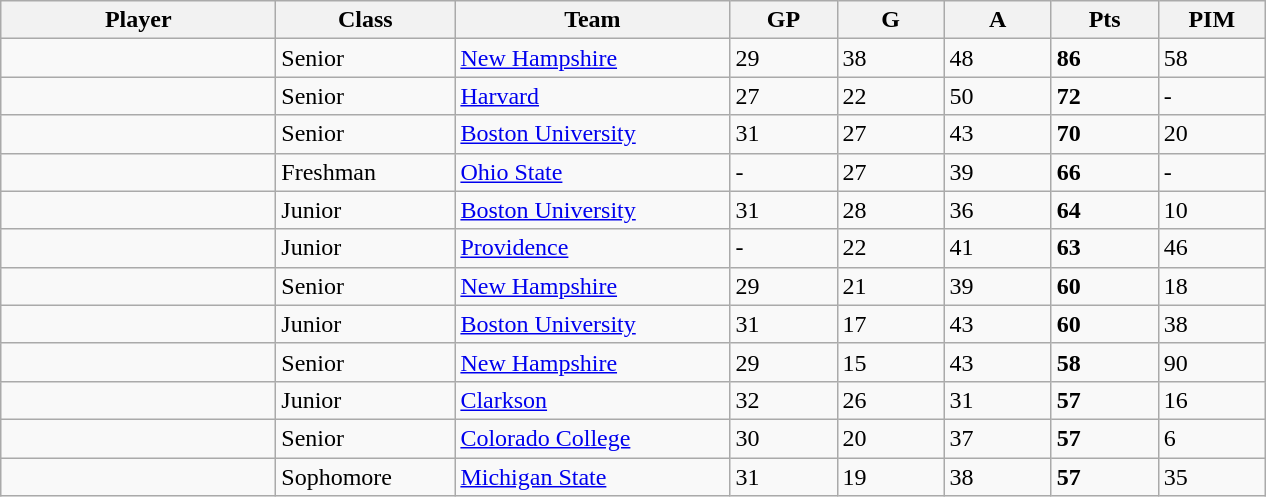<table class="wikitable sortable">
<tr>
<th style="width: 11em;">Player</th>
<th style="width: 7em;">Class</th>
<th style="width: 11em;">Team</th>
<th style="width: 4em;">GP</th>
<th style="width: 4em;">G</th>
<th style="width: 4em;">A</th>
<th style="width: 4em;">Pts</th>
<th style="width: 4em;">PIM</th>
</tr>
<tr>
<td></td>
<td>Senior</td>
<td><a href='#'>New Hampshire</a></td>
<td>29</td>
<td>38</td>
<td>48</td>
<td><strong>86</strong></td>
<td>58</td>
</tr>
<tr>
<td></td>
<td>Senior</td>
<td><a href='#'>Harvard</a></td>
<td>27</td>
<td>22</td>
<td>50</td>
<td><strong>72</strong></td>
<td>-</td>
</tr>
<tr>
<td></td>
<td>Senior</td>
<td><a href='#'>Boston University</a></td>
<td>31</td>
<td>27</td>
<td>43</td>
<td><strong>70</strong></td>
<td>20</td>
</tr>
<tr>
<td></td>
<td>Freshman</td>
<td><a href='#'>Ohio State</a></td>
<td>-</td>
<td>27</td>
<td>39</td>
<td><strong>66</strong></td>
<td>-</td>
</tr>
<tr>
<td></td>
<td>Junior</td>
<td><a href='#'>Boston University</a></td>
<td>31</td>
<td>28</td>
<td>36</td>
<td><strong>64</strong></td>
<td>10</td>
</tr>
<tr>
<td></td>
<td>Junior</td>
<td><a href='#'>Providence</a></td>
<td>-</td>
<td>22</td>
<td>41</td>
<td><strong>63</strong></td>
<td>46</td>
</tr>
<tr>
<td></td>
<td>Senior</td>
<td><a href='#'>New Hampshire</a></td>
<td>29</td>
<td>21</td>
<td>39</td>
<td><strong>60</strong></td>
<td>18</td>
</tr>
<tr>
<td></td>
<td>Junior</td>
<td><a href='#'>Boston University</a></td>
<td>31</td>
<td>17</td>
<td>43</td>
<td><strong>60</strong></td>
<td>38</td>
</tr>
<tr>
<td></td>
<td>Senior</td>
<td><a href='#'>New Hampshire</a></td>
<td>29</td>
<td>15</td>
<td>43</td>
<td><strong>58</strong></td>
<td>90</td>
</tr>
<tr>
<td></td>
<td>Junior</td>
<td><a href='#'>Clarkson</a></td>
<td>32</td>
<td>26</td>
<td>31</td>
<td><strong>57</strong></td>
<td>16</td>
</tr>
<tr>
<td></td>
<td>Senior</td>
<td><a href='#'>Colorado College</a></td>
<td>30</td>
<td>20</td>
<td>37</td>
<td><strong>57</strong></td>
<td>6</td>
</tr>
<tr>
<td></td>
<td>Sophomore</td>
<td><a href='#'>Michigan State</a></td>
<td>31</td>
<td>19</td>
<td>38</td>
<td><strong>57</strong></td>
<td>35</td>
</tr>
</table>
